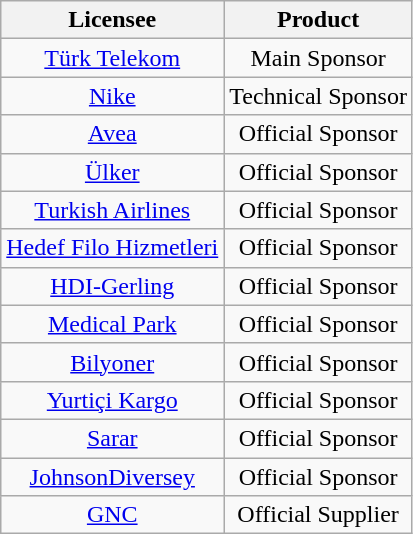<table class="wikitable" style="text-align: center">
<tr>
<th>Licensee</th>
<th>Product</th>
</tr>
<tr>
<td><a href='#'>Türk Telekom</a></td>
<td>Main Sponsor</td>
</tr>
<tr>
<td><a href='#'>Nike</a></td>
<td>Technical Sponsor</td>
</tr>
<tr>
<td><a href='#'>Avea</a></td>
<td>Official Sponsor</td>
</tr>
<tr>
<td><a href='#'>Ülker</a></td>
<td>Official Sponsor</td>
</tr>
<tr>
<td><a href='#'>Turkish Airlines</a></td>
<td>Official Sponsor</td>
</tr>
<tr>
<td><a href='#'>Hedef Filo Hizmetleri</a></td>
<td>Official Sponsor</td>
</tr>
<tr>
<td><a href='#'>HDI-Gerling</a></td>
<td>Official Sponsor</td>
</tr>
<tr>
<td><a href='#'>Medical Park</a></td>
<td>Official Sponsor</td>
</tr>
<tr>
<td><a href='#'>Bilyoner</a></td>
<td>Official Sponsor</td>
</tr>
<tr>
<td><a href='#'>Yurtiçi Kargo</a></td>
<td>Official Sponsor</td>
</tr>
<tr>
<td><a href='#'>Sarar</a></td>
<td>Official Sponsor</td>
</tr>
<tr>
<td><a href='#'>JohnsonDiversey</a></td>
<td>Official Sponsor</td>
</tr>
<tr>
<td><a href='#'>GNC</a></td>
<td>Official Supplier</td>
</tr>
</table>
